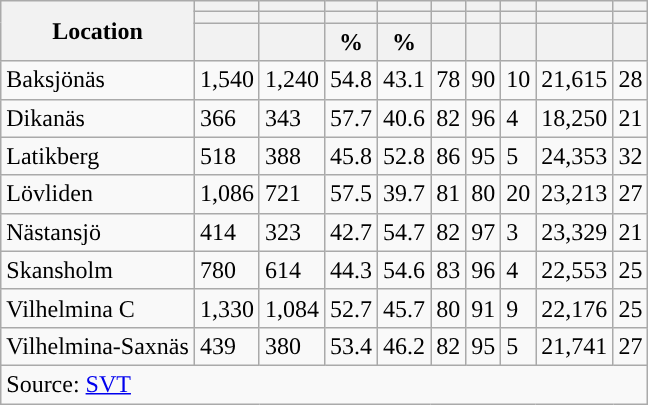<table role="presentation" class="wikitable sortable mw-collapsible">
<tr>
<th rowspan="3">Location</th>
<th></th>
<th></th>
<th></th>
<th></th>
<th></th>
<th></th>
<th></th>
<th></th>
<th></th>
</tr>
<tr>
<th></th>
<th></th>
<th style="background:"></th>
<th style="background:"></th>
<th></th>
<th></th>
<th></th>
<th></th>
<th></th>
</tr>
<tr>
<th data-sort-type="number"></th>
<th data-sort-type="number"></th>
<th data-sort-type="number">%</th>
<th data-sort-type="number">%</th>
<th data-sort-type="number"></th>
<th data-sort-type="number"></th>
<th data-sort-type="number"></th>
<th data-sort-type="number"></th>
<th data-sort-type="number"></th>
</tr>
<tr>
<td align="left">Baksjönäs</td>
<td>1,540</td>
<td>1,240</td>
<td>54.8</td>
<td>43.1</td>
<td>78</td>
<td>90</td>
<td>10</td>
<td>21,615</td>
<td>28</td>
</tr>
<tr>
<td align="left">Dikanäs</td>
<td>366</td>
<td>343</td>
<td>57.7</td>
<td>40.6</td>
<td>82</td>
<td>96</td>
<td>4</td>
<td>18,250</td>
<td>21</td>
</tr>
<tr>
<td align="left">Latikberg</td>
<td>518</td>
<td>388</td>
<td>45.8</td>
<td>52.8</td>
<td>86</td>
<td>95</td>
<td>5</td>
<td>24,353</td>
<td>32</td>
</tr>
<tr>
<td align="left">Lövliden</td>
<td>1,086</td>
<td>721</td>
<td>57.5</td>
<td>39.7</td>
<td>81</td>
<td>80</td>
<td>20</td>
<td>23,213</td>
<td>27</td>
</tr>
<tr>
<td align="left">Nästansjö</td>
<td>414</td>
<td>323</td>
<td>42.7</td>
<td>54.7</td>
<td>82</td>
<td>97</td>
<td>3</td>
<td>23,329</td>
<td>21</td>
</tr>
<tr>
<td align="left">Skansholm</td>
<td>780</td>
<td>614</td>
<td>44.3</td>
<td>54.6</td>
<td>83</td>
<td>96</td>
<td>4</td>
<td>22,553</td>
<td>25</td>
</tr>
<tr>
<td align="left">Vilhelmina C</td>
<td>1,330</td>
<td>1,084</td>
<td>52.7</td>
<td>45.7</td>
<td>80</td>
<td>91</td>
<td>9</td>
<td>22,176</td>
<td>25</td>
</tr>
<tr>
<td align="left">Vilhelmina-Saxnäs</td>
<td>439</td>
<td>380</td>
<td>53.4</td>
<td>46.2</td>
<td>82</td>
<td>95</td>
<td>5</td>
<td>21,741</td>
<td>27</td>
</tr>
<tr>
<td colspan="10" align="left">Source: <a href='#'>SVT</a></td>
</tr>
</table>
